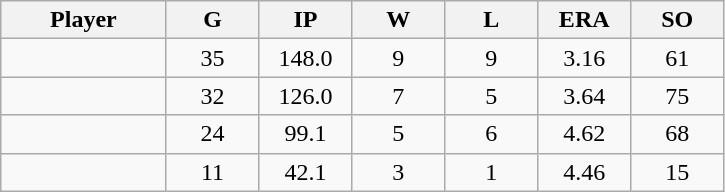<table class="wikitable sortable">
<tr>
<th bgcolor="#DDDDFF" width="16%">Player</th>
<th bgcolor="#DDDDFF" width="9%">G</th>
<th bgcolor="#DDDDFF" width="9%">IP</th>
<th bgcolor="#DDDDFF" width="9%">W</th>
<th bgcolor="#DDDDFF" width="9%">L</th>
<th bgcolor="#DDDDFF" width="9%">ERA</th>
<th bgcolor="#DDDDFF" width="9%">SO</th>
</tr>
<tr align="center">
<td></td>
<td>35</td>
<td>148.0</td>
<td>9</td>
<td>9</td>
<td>3.16</td>
<td>61</td>
</tr>
<tr align="center">
<td></td>
<td>32</td>
<td>126.0</td>
<td>7</td>
<td>5</td>
<td>3.64</td>
<td>75</td>
</tr>
<tr align="center">
<td></td>
<td>24</td>
<td>99.1</td>
<td>5</td>
<td>6</td>
<td>4.62</td>
<td>68</td>
</tr>
<tr align="center">
<td></td>
<td>11</td>
<td>42.1</td>
<td>3</td>
<td>1</td>
<td>4.46</td>
<td>15</td>
</tr>
</table>
